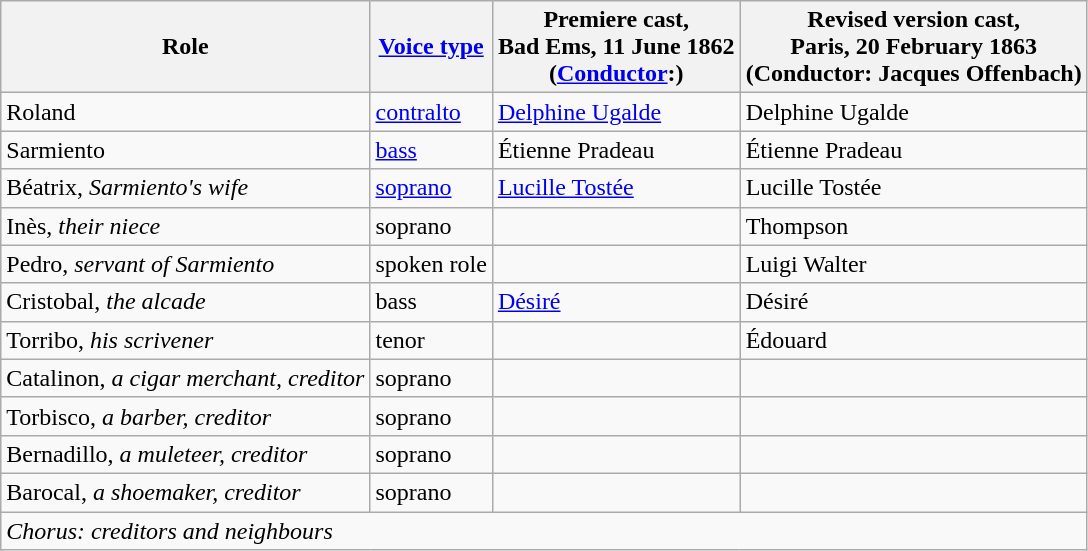<table class="wikitable">
<tr>
<th>Role</th>
<th><a href='#'>Voice type</a></th>
<th>Premiere cast, <br>Bad Ems, 11 June 1862<br>(<a href='#'>Conductor</a>:)</th>
<th>Revised version cast, <br>Paris, 20 February 1863<br>(Conductor: Jacques Offenbach)</th>
</tr>
<tr>
<td>Roland</td>
<td><a href='#'>contralto</a></td>
<td><a href='#'>Delphine Ugalde</a></td>
<td>Delphine Ugalde</td>
</tr>
<tr>
<td>Sarmiento</td>
<td><a href='#'>bass</a></td>
<td>Étienne Pradeau</td>
<td>Étienne Pradeau</td>
</tr>
<tr>
<td>Béatrix, <em>Sarmiento's wife</em></td>
<td><a href='#'>soprano</a></td>
<td><a href='#'>Lucille Tostée</a></td>
<td>Lucille Tostée</td>
</tr>
<tr>
<td>Inès, <em>their niece</em></td>
<td>soprano</td>
<td></td>
<td>Thompson</td>
</tr>
<tr>
<td>Pedro, <em>servant of Sarmiento</em></td>
<td>spoken role</td>
<td></td>
<td>Luigi Walter</td>
</tr>
<tr>
<td>Cristobal, <em>the alcade</em></td>
<td>bass</td>
<td><a href='#'>Désiré</a></td>
<td>Désiré</td>
</tr>
<tr>
<td>Torribo, <em>his scrivener</em></td>
<td>tenor</td>
<td></td>
<td>Édouard</td>
</tr>
<tr>
<td>Catalinon, <em>a cigar merchant, creditor</em></td>
<td>soprano</td>
<td></td>
<td></td>
</tr>
<tr>
<td>Torbisco, <em>a barber, creditor</em></td>
<td>soprano</td>
<td></td>
<td></td>
</tr>
<tr>
<td>Bernadillo, <em>a muleteer, creditor</em></td>
<td>soprano</td>
<td></td>
<td></td>
</tr>
<tr>
<td>Barocal, <em>a shoemaker, creditor</em></td>
<td>soprano</td>
<td></td>
<td></td>
</tr>
<tr>
<td colspan="4"><em>Chorus: creditors and neighbours</em></td>
</tr>
</table>
